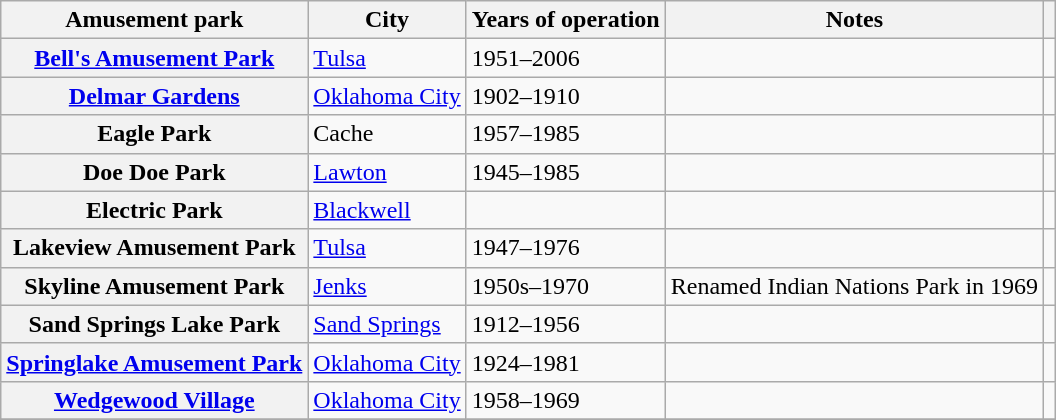<table class="wikitable plainrowheaders sortable">
<tr>
<th scope="col">Amusement park</th>
<th scope="col">City</th>
<th scope="col">Years of operation</th>
<th scope="col" class="unsortable">Notes</th>
<th scope="col" class="unsortable"></th>
</tr>
<tr>
<th scope="row"><a href='#'>Bell's Amusement Park</a></th>
<td><a href='#'>Tulsa</a></td>
<td>1951–2006</td>
<td></td>
<td style="text-align:center;"></td>
</tr>
<tr>
<th scope="row"><a href='#'>Delmar Gardens</a></th>
<td><a href='#'>Oklahoma City</a></td>
<td>1902–1910</td>
<td></td>
<td style="text-align:center;"></td>
</tr>
<tr>
<th scope="row">Eagle Park</th>
<td>Cache</td>
<td>1957–1985</td>
<td></td>
<td style="text-align:center;"></td>
</tr>
<tr>
<th scope="row">Doe Doe Park</th>
<td><a href='#'>Lawton</a></td>
<td>1945–1985</td>
<td></td>
<td style="text-align:center;"></td>
</tr>
<tr>
<th scope="row">Electric Park</th>
<td><a href='#'>Blackwell</a></td>
<td></td>
<td></td>
<td style="text-align:center;"></td>
</tr>
<tr>
<th scope="row">Lakeview Amusement Park</th>
<td><a href='#'>Tulsa</a></td>
<td>1947–1976</td>
<td></td>
<td style="text-align:center;"></td>
</tr>
<tr>
<th scope="row">Skyline Amusement Park</th>
<td><a href='#'>Jenks</a></td>
<td>1950s–1970</td>
<td>Renamed Indian Nations Park in 1969</td>
<td style="text-align:center;"></td>
</tr>
<tr>
<th scope="row">Sand Springs Lake Park</th>
<td><a href='#'>Sand Springs</a></td>
<td>1912–1956</td>
<td></td>
<td style="text-align:center;"></td>
</tr>
<tr>
<th scope="row"><a href='#'>Springlake Amusement Park</a></th>
<td><a href='#'>Oklahoma City</a></td>
<td>1924–1981</td>
<td></td>
<td style="text-align:center;"></td>
</tr>
<tr>
<th scope="row"><a href='#'>Wedgewood Village</a></th>
<td><a href='#'>Oklahoma City</a></td>
<td>1958–1969</td>
<td></td>
<td style="text-align:center;"></td>
</tr>
<tr>
</tr>
</table>
